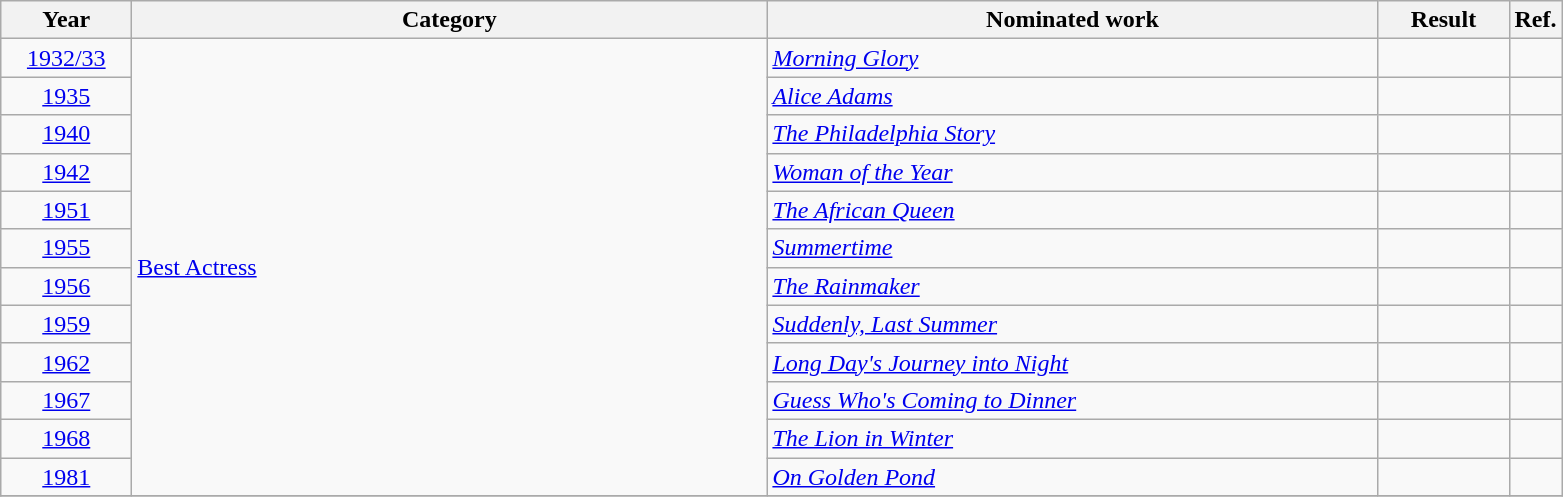<table class=wikitable>
<tr>
<th scope="col" style="width:5em;">Year</th>
<th scope="col" style="width:26em;">Category</th>
<th scope="col" style="width:25em;">Nominated work</th>
<th scope="col" style="width:5em;">Result</th>
<th>Ref.</th>
</tr>
<tr>
<td style="text-align:center;"><a href='#'>1932/33</a></td>
<td rowspan="12"><a href='#'>Best Actress</a></td>
<td><em><a href='#'>Morning Glory</a></em></td>
<td></td>
<td style="text-align:center;"></td>
</tr>
<tr>
<td style="text-align:center;"><a href='#'>1935</a></td>
<td><em><a href='#'>Alice Adams</a></em></td>
<td></td>
<td style="text-align:center;"></td>
</tr>
<tr>
<td style="text-align:center;"><a href='#'>1940</a></td>
<td><em><a href='#'>The Philadelphia Story</a></em></td>
<td></td>
<td style="text-align:center;"></td>
</tr>
<tr>
<td style="text-align:center;"><a href='#'>1942</a></td>
<td><em><a href='#'>Woman of the Year</a></em></td>
<td></td>
<td style="text-align:center;"></td>
</tr>
<tr>
<td style="text-align:center;"><a href='#'>1951</a></td>
<td><em><a href='#'>The African Queen</a></em></td>
<td></td>
<td style="text-align:center;"></td>
</tr>
<tr>
<td style="text-align:center;"><a href='#'>1955</a></td>
<td><em><a href='#'>Summertime</a></em></td>
<td></td>
<td style="text-align:center;"></td>
</tr>
<tr>
<td style="text-align:center;"><a href='#'>1956</a></td>
<td><em><a href='#'>The Rainmaker</a></em></td>
<td></td>
<td style="text-align:center;"></td>
</tr>
<tr>
<td style="text-align:center;"><a href='#'>1959</a></td>
<td><em><a href='#'>Suddenly, Last Summer</a></em></td>
<td></td>
<td style="text-align:center;"></td>
</tr>
<tr>
<td style="text-align:center;"><a href='#'>1962</a></td>
<td><em><a href='#'>Long Day's Journey into Night</a></em></td>
<td></td>
<td style="text-align:center;"></td>
</tr>
<tr>
<td style="text-align:center;"><a href='#'>1967</a></td>
<td><em><a href='#'>Guess Who's Coming to Dinner</a></em></td>
<td></td>
<td style="text-align:center;"></td>
</tr>
<tr>
<td style="text-align:center;"><a href='#'>1968</a></td>
<td><em><a href='#'>The Lion in Winter</a></em></td>
<td></td>
<td style="text-align:center;"></td>
</tr>
<tr>
<td style="text-align:center;"><a href='#'>1981</a></td>
<td><em><a href='#'>On Golden Pond</a></em></td>
<td></td>
<td style="text-align:center;"></td>
</tr>
<tr>
</tr>
</table>
